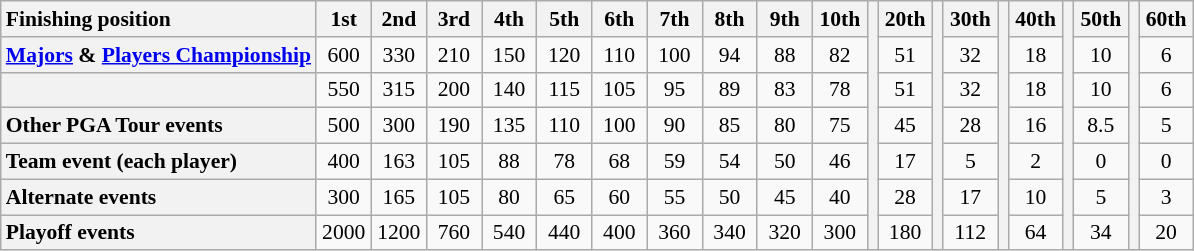<table class=wikitable style=font-size:90%;text-align:center>
<tr>
<th style="text-align:left">Finishing position</th>
<th style="width:30px;">1st</th>
<th style="width:30px;">2nd</th>
<th style="width:30px;">3rd</th>
<th style="width:30px;">4th</th>
<th style="width:30px;">5th</th>
<th style="width:30px;">6th</th>
<th style="width:30px;">7th</th>
<th style="width:30px;">8th</th>
<th style="width:30px;">9th</th>
<th style="width:30px;">10th</th>
<th rowspan="7"></th>
<th style="width:30px;">20th</th>
<th rowspan="7"></th>
<th style="width:30px;">30th</th>
<th rowspan="7"></th>
<th style="width:30px;">40th</th>
<th rowspan="7"></th>
<th style="width:30px;">50th</th>
<th rowspan="7"></th>
<th style="width:30px;">60th</th>
</tr>
<tr>
<th style="text-align:left"><a href='#'>Majors</a> & <a href='#'>Players Championship</a></th>
<td>600</td>
<td>330</td>
<td>210</td>
<td>150</td>
<td>120</td>
<td>110</td>
<td>100</td>
<td>94</td>
<td>88</td>
<td>82</td>
<td>51</td>
<td>32</td>
<td>18</td>
<td>10</td>
<td>6</td>
</tr>
<tr>
<th style="text-align:left"></th>
<td>550</td>
<td>315</td>
<td>200</td>
<td>140</td>
<td>115</td>
<td>105</td>
<td>95</td>
<td>89</td>
<td>83</td>
<td>78</td>
<td>51</td>
<td>32</td>
<td>18</td>
<td>10</td>
<td>6</td>
</tr>
<tr>
<th style="text-align:left">Other PGA Tour events</th>
<td>500</td>
<td>300</td>
<td>190</td>
<td>135</td>
<td>110</td>
<td>100</td>
<td>90</td>
<td>85</td>
<td>80</td>
<td>75</td>
<td>45</td>
<td>28</td>
<td>16</td>
<td>8.5</td>
<td>5</td>
</tr>
<tr>
<th style="text-align:left">Team event (each player)</th>
<td>400</td>
<td>163</td>
<td>105</td>
<td>88</td>
<td>78</td>
<td>68</td>
<td>59</td>
<td>54</td>
<td>50</td>
<td>46</td>
<td>17</td>
<td>5</td>
<td>2</td>
<td>0</td>
<td>0</td>
</tr>
<tr>
<th style="text-align:left">Alternate events</th>
<td>300</td>
<td>165</td>
<td>105</td>
<td>80</td>
<td>65</td>
<td>60</td>
<td>55</td>
<td>50</td>
<td>45</td>
<td>40</td>
<td>28</td>
<td>17</td>
<td>10</td>
<td>5</td>
<td>3</td>
</tr>
<tr>
<th style="text-align:left">Playoff events</th>
<td>2000</td>
<td>1200</td>
<td>760</td>
<td>540</td>
<td>440</td>
<td>400</td>
<td>360</td>
<td>340</td>
<td>320</td>
<td>300</td>
<td>180</td>
<td>112</td>
<td>64</td>
<td>34</td>
<td>20</td>
</tr>
</table>
